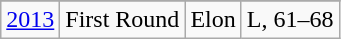<table class="wikitable" style="text-align:center">
<tr>
</tr>
<tr>
<td><a href='#'>2013</a></td>
<td>First Round</td>
<td>Elon</td>
<td>L, 61–68</td>
</tr>
</table>
